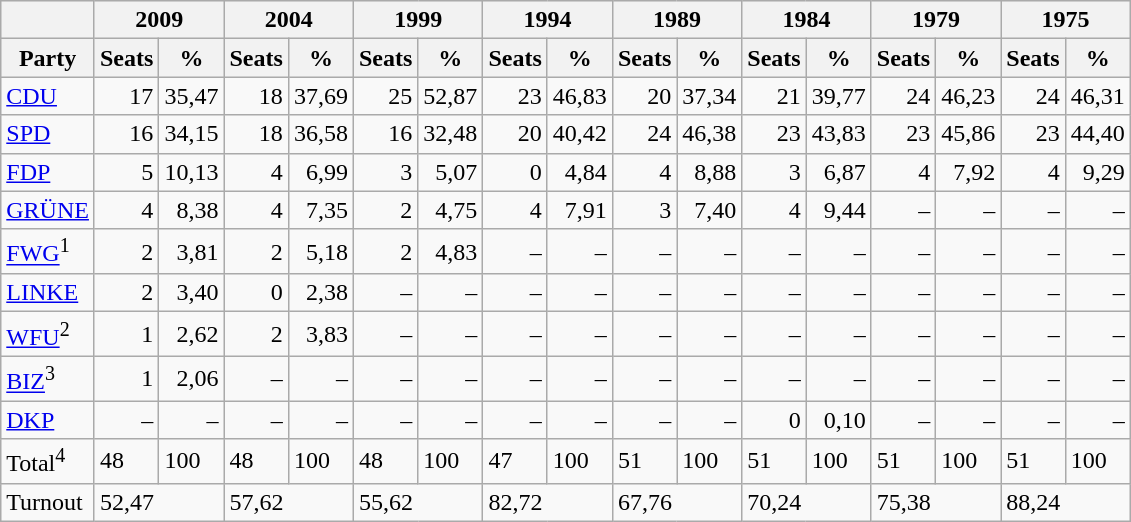<table class="wikitable">
<tr style="background:#efefef;">
<th></th>
<th colspan="2">2009</th>
<th colspan="2">2004</th>
<th colspan="2">1999</th>
<th colspan="2">1994</th>
<th colspan="2">1989</th>
<th colspan="2">1984</th>
<th colspan="2">1979</th>
<th colspan="2">1975</th>
</tr>
<tr style="background:#efefef;">
<th>Party</th>
<th>Seats</th>
<th>%</th>
<th>Seats</th>
<th>%</th>
<th>Seats</th>
<th>%</th>
<th>Seats</th>
<th>%</th>
<th>Seats</th>
<th>%</th>
<th>Seats</th>
<th>%</th>
<th>Seats</th>
<th>%</th>
<th>Seats</th>
<th>%</th>
</tr>
<tr style="text-align:right;">
<td style="text-align:left;"><a href='#'>CDU</a></td>
<td>17</td>
<td>35,47</td>
<td>18</td>
<td>37,69</td>
<td>25</td>
<td>52,87</td>
<td>23</td>
<td>46,83</td>
<td>20</td>
<td>37,34</td>
<td>21</td>
<td>39,77</td>
<td>24</td>
<td>46,23</td>
<td>24</td>
<td>46,31</td>
</tr>
<tr style="text-align:right;">
<td style="text-align:left;"><a href='#'>SPD</a></td>
<td>16</td>
<td>34,15</td>
<td>18</td>
<td>36,58</td>
<td>16</td>
<td>32,48</td>
<td>20</td>
<td>40,42</td>
<td>24</td>
<td>46,38</td>
<td>23</td>
<td>43,83</td>
<td>23</td>
<td>45,86</td>
<td>23</td>
<td>44,40</td>
</tr>
<tr style="text-align:right;">
<td style="text-align:left;"><a href='#'>FDP</a></td>
<td>5</td>
<td>10,13</td>
<td>4</td>
<td>6,99</td>
<td>3</td>
<td>5,07</td>
<td>0</td>
<td>4,84</td>
<td>4</td>
<td>8,88</td>
<td>3</td>
<td>6,87</td>
<td>4</td>
<td>7,92</td>
<td>4</td>
<td>9,29</td>
</tr>
<tr style="text-align:right;">
<td style="text-align:left;"><a href='#'>GRÜNE</a></td>
<td>4</td>
<td>8,38</td>
<td>4</td>
<td>7,35</td>
<td>2</td>
<td>4,75</td>
<td>4</td>
<td>7,91</td>
<td>3</td>
<td>7,40</td>
<td>4</td>
<td>9,44</td>
<td>–</td>
<td>–</td>
<td>–</td>
<td>–</td>
</tr>
<tr style="text-align:right;">
<td style="text-align:left;"><a href='#'>FWG</a><sup>1</sup></td>
<td>2</td>
<td>3,81</td>
<td>2</td>
<td>5,18</td>
<td>2</td>
<td>4,83</td>
<td>–</td>
<td>–</td>
<td>–</td>
<td>–</td>
<td>–</td>
<td>–</td>
<td>–</td>
<td>–</td>
<td>–</td>
<td>–</td>
</tr>
<tr style="text-align:right;">
<td style="text-align:left;"><a href='#'>LINKE</a></td>
<td>2</td>
<td>3,40</td>
<td>0</td>
<td>2,38</td>
<td>–</td>
<td>–</td>
<td>–</td>
<td>–</td>
<td>–</td>
<td>–</td>
<td>–</td>
<td>–</td>
<td>–</td>
<td>–</td>
<td>–</td>
<td>–</td>
</tr>
<tr style="text-align:right;">
<td style="text-align:left;"><a href='#'>WFU</a><sup>2</sup></td>
<td>1</td>
<td>2,62</td>
<td>2</td>
<td>3,83</td>
<td>–</td>
<td>–</td>
<td>–</td>
<td>–</td>
<td>–</td>
<td>–</td>
<td>–</td>
<td>–</td>
<td>–</td>
<td>–</td>
<td>–</td>
<td>–</td>
</tr>
<tr style="text-align:right;">
<td style="text-align:left;"><a href='#'>BIZ</a><sup>3</sup></td>
<td>1</td>
<td>2,06</td>
<td>–</td>
<td>–</td>
<td>–</td>
<td>–</td>
<td>–</td>
<td>–</td>
<td>–</td>
<td>–</td>
<td>–</td>
<td>–</td>
<td>–</td>
<td>–</td>
<td>–</td>
<td>–</td>
</tr>
<tr style="text-align:right;">
<td style="text-align:left;"><a href='#'>DKP</a></td>
<td>–</td>
<td>–</td>
<td>–</td>
<td>–</td>
<td>–</td>
<td>–</td>
<td>–</td>
<td>–</td>
<td>–</td>
<td>–</td>
<td>0</td>
<td>0,10</td>
<td>–</td>
<td>–</td>
<td>–</td>
<td>–</td>
</tr>
<tr>
<td>Total<sup>4</sup></td>
<td>48</td>
<td>100</td>
<td>48</td>
<td>100</td>
<td>48</td>
<td>100</td>
<td>47</td>
<td>100</td>
<td>51</td>
<td>100</td>
<td>51</td>
<td>100</td>
<td>51</td>
<td>100</td>
<td>51</td>
<td>100</td>
</tr>
<tr>
<td style="text-align:left;">Turnout</td>
<td colspan="2">52,47</td>
<td colspan="2">57,62</td>
<td colspan="2">55,62</td>
<td colspan="2">82,72</td>
<td colspan="2">67,76</td>
<td colspan="2">70,24</td>
<td colspan="2">75,38</td>
<td colspan="2">88,24</td>
</tr>
</table>
